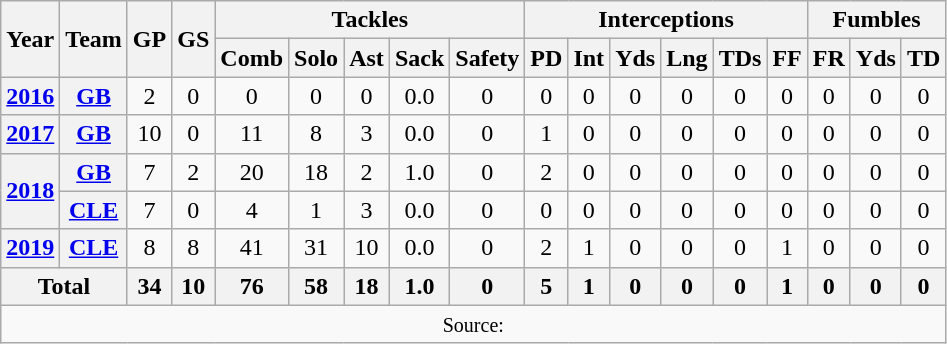<table class="wikitable" style="text-align: center;">
<tr>
<th rowspan=2>Year</th>
<th rowspan=2>Team</th>
<th rowspan=2>GP</th>
<th rowspan=2>GS</th>
<th colspan=5>Tackles</th>
<th colspan=6>Interceptions</th>
<th colspan=4>Fumbles</th>
</tr>
<tr>
<th>Comb</th>
<th>Solo</th>
<th>Ast</th>
<th>Sack</th>
<th>Safety</th>
<th>PD</th>
<th>Int</th>
<th>Yds</th>
<th>Lng</th>
<th>TDs</th>
<th>FF</th>
<th>FR</th>
<th>Yds</th>
<th>TD</th>
</tr>
<tr>
<th><a href='#'>2016</a></th>
<th><a href='#'>GB</a></th>
<td>2</td>
<td>0</td>
<td>0</td>
<td>0</td>
<td>0</td>
<td>0.0</td>
<td>0</td>
<td>0</td>
<td>0</td>
<td>0</td>
<td>0</td>
<td>0</td>
<td>0</td>
<td>0</td>
<td>0</td>
<td>0</td>
</tr>
<tr>
<th><a href='#'>2017</a></th>
<th><a href='#'>GB</a></th>
<td>10</td>
<td>0</td>
<td>11</td>
<td>8</td>
<td>3</td>
<td>0.0</td>
<td>0</td>
<td>1</td>
<td>0</td>
<td>0</td>
<td>0</td>
<td>0</td>
<td>0</td>
<td>0</td>
<td>0</td>
<td>0</td>
</tr>
<tr>
<th rowspan="2"><a href='#'>2018</a></th>
<th><a href='#'>GB</a></th>
<td>7</td>
<td>2</td>
<td>20</td>
<td>18</td>
<td>2</td>
<td>1.0</td>
<td>0</td>
<td>2</td>
<td>0</td>
<td>0</td>
<td>0</td>
<td>0</td>
<td>0</td>
<td>0</td>
<td>0</td>
<td>0</td>
</tr>
<tr>
<th><a href='#'>CLE</a></th>
<td>7</td>
<td>0</td>
<td>4</td>
<td>1</td>
<td>3</td>
<td>0.0</td>
<td>0</td>
<td>0</td>
<td>0</td>
<td>0</td>
<td>0</td>
<td>0</td>
<td>0</td>
<td>0</td>
<td>0</td>
<td>0</td>
</tr>
<tr>
<th><a href='#'>2019</a></th>
<th><a href='#'>CLE</a></th>
<td>8</td>
<td>8</td>
<td>41</td>
<td>31</td>
<td>10</td>
<td>0.0</td>
<td>0</td>
<td>2</td>
<td>1</td>
<td>0</td>
<td>0</td>
<td>0</td>
<td>1</td>
<td>0</td>
<td>0</td>
<td>0</td>
</tr>
<tr>
<th colspan=2>Total</th>
<th>34</th>
<th>10</th>
<th>76</th>
<th>58</th>
<th>18</th>
<th>1.0</th>
<th>0</th>
<th>5</th>
<th>1</th>
<th>0</th>
<th>0</th>
<th>0</th>
<th>1</th>
<th>0</th>
<th>0</th>
<th>0</th>
</tr>
<tr>
<td colspan="19"><small>Source: </small></td>
</tr>
</table>
